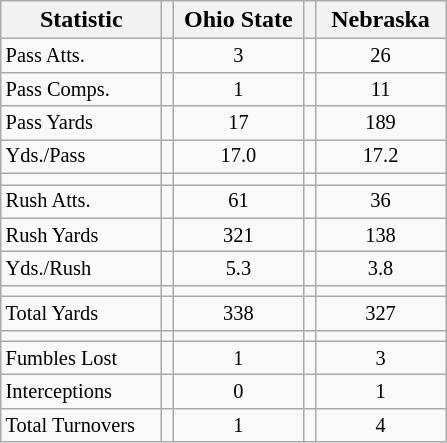<table class="wikitable">
<tr>
<th scope="col" align="left" width="100px">Statistic</th>
<th></th>
<th scope="col" text-align="center" width="80px">Ohio State</th>
<th></th>
<th scope="col" text-align="center" width="80px">Nebraska</th>
</tr>
<tr>
<td style="font-size:85%;">Pass Atts.</td>
<td></td>
<td style="text-align: center; font-size:85%;">3</td>
<td></td>
<td style="text-align: center; font-size:85%;">26</td>
</tr>
<tr>
<td style="font-size:85%;">Pass Comps.</td>
<td></td>
<td style="text-align: center; font-size:85%;">1</td>
<td></td>
<td style="text-align: center; font-size:85%;">11</td>
</tr>
<tr>
<td style="font-size:85%;">Pass Yards</td>
<td></td>
<td style="text-align: center; font-size:85%;">17</td>
<td></td>
<td style="text-align: center; font-size:85%;">189</td>
</tr>
<tr>
<td style="font-size:85%;">Yds./Pass</td>
<td></td>
<td style="text-align: center; font-size:85%;">17.0</td>
<td></td>
<td style="text-align: center; font-size:85%;">17.2</td>
</tr>
<tr>
<td></td>
<td></td>
<td></td>
<td></td>
<td></td>
</tr>
<tr>
<td style="font-size:85%;">Rush Atts.</td>
<td></td>
<td style="text-align: center; font-size:85%;">61</td>
<td></td>
<td style="text-align: center; font-size:85%;">36</td>
</tr>
<tr>
<td style="font-size:85%;">Rush Yards</td>
<td></td>
<td style="text-align: center; font-size:85%;">321</td>
<td></td>
<td style="text-align: center; font-size:85%;">138</td>
</tr>
<tr>
<td style="font-size:85%;">Yds./Rush</td>
<td></td>
<td style="text-align: center; font-size:85%;">5.3</td>
<td></td>
<td style="text-align: center; font-size:85%;">3.8</td>
</tr>
<tr>
<td></td>
<td></td>
<td></td>
<td></td>
<td></td>
</tr>
<tr>
<td style="font-size:85%;">Total Yards</td>
<td></td>
<td style="text-align: center; font-size:85%;">338</td>
<td></td>
<td style="text-align: center; font-size:85%;">327</td>
</tr>
<tr>
<td></td>
<td></td>
<td></td>
<td></td>
<td></td>
</tr>
<tr>
<td style="font-size:85%;">Fumbles Lost</td>
<td></td>
<td style="text-align: center; font-size:85%;">1</td>
<td></td>
<td style="text-align: center; font-size:85%;">3</td>
</tr>
<tr>
<td style="font-size:85%;">Interceptions</td>
<td></td>
<td style="text-align: center; font-size:85%;">0</td>
<td></td>
<td style="text-align: center; font-size:85%;">1</td>
</tr>
<tr>
<td style="font-size:85%;">Total Turnovers</td>
<td></td>
<td style="text-align: center; font-size:85%;">1</td>
<td></td>
<td style="text-align: center; font-size:85%;">4</td>
</tr>
</table>
